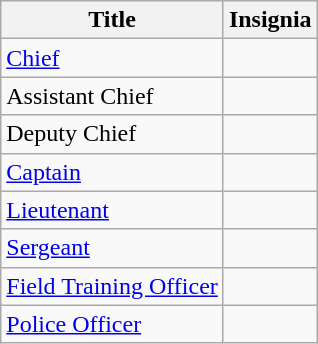<table class="wikitable">
<tr>
<th>Title</th>
<th>Insignia</th>
</tr>
<tr>
<td><a href='#'>Chief</a></td>
<td></td>
</tr>
<tr>
<td>Assistant Chief</td>
<td></td>
</tr>
<tr>
<td>Deputy Chief</td>
<td></td>
</tr>
<tr>
<td><a href='#'>Captain</a></td>
<td></td>
</tr>
<tr>
<td><a href='#'>Lieutenant</a></td>
<td></td>
</tr>
<tr>
<td><a href='#'>Sergeant</a></td>
<td></td>
</tr>
<tr>
<td><a href='#'>Field Training Officer</a></td>
<td></td>
</tr>
<tr>
<td><a href='#'>Police Officer</a></td>
<td></td>
</tr>
</table>
